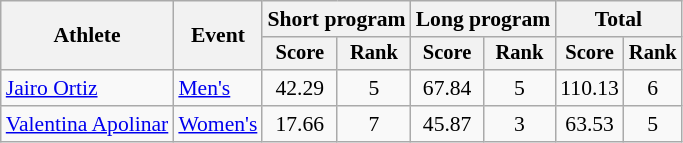<table class=wikitable style=font-size:90%;text-align:center>
<tr>
<th rowspan=2>Athlete</th>
<th rowspan=2>Event</th>
<th colspan=2>Short program</th>
<th colspan=2>Long program</th>
<th colspan=2>Total</th>
</tr>
<tr style=font-size:95%>
<th>Score</th>
<th>Rank</th>
<th>Score</th>
<th>Rank</th>
<th>Score</th>
<th>Rank</th>
</tr>
<tr>
<td style="text-align:left"><a href='#'>Jairo Ortiz</a></td>
<td align=left><a href='#'>Men's</a></td>
<td>42.29</td>
<td>5</td>
<td>67.84</td>
<td>5</td>
<td>110.13</td>
<td>6</td>
</tr>
<tr>
<td style="text-align:left"><a href='#'>Valentina Apolinar</a></td>
<td align=left><a href='#'>Women's</a></td>
<td>17.66</td>
<td>7</td>
<td>45.87</td>
<td>3</td>
<td>63.53</td>
<td>5</td>
</tr>
</table>
